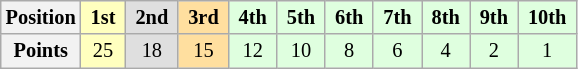<table class="wikitable" style="font-size:85%; text-align:center">
<tr>
<th>Position</th>
<td style="background:#ffffbf;"> <strong>1st</strong> </td>
<td style="background:#dfdfdf;"> <strong>2nd</strong> </td>
<td style="background:#ffdf9f;"> <strong>3rd</strong> </td>
<td style="background:#dfffdf;"> <strong>4th</strong> </td>
<td style="background:#dfffdf;"> <strong>5th</strong> </td>
<td style="background:#dfffdf;"> <strong>6th</strong> </td>
<td style="background:#dfffdf;"> <strong>7th</strong> </td>
<td style="background:#dfffdf;"> <strong>8th</strong> </td>
<td style="background:#dfffdf;"> <strong>9th</strong> </td>
<td style="background:#dfffdf;"> <strong>10th</strong> </td>
</tr>
<tr>
<th>Points</th>
<td style="background:#ffffbf;">25</td>
<td style="background:#dfdfdf;">18</td>
<td style="background:#ffdf9f;">15</td>
<td style="background:#dfffdf;">12</td>
<td style="background:#dfffdf;">10</td>
<td style="background:#dfffdf;">8</td>
<td style="background:#dfffdf;">6</td>
<td style="background:#dfffdf;">4</td>
<td style="background:#dfffdf;">2</td>
<td style="background:#dfffdf;">1</td>
</tr>
</table>
